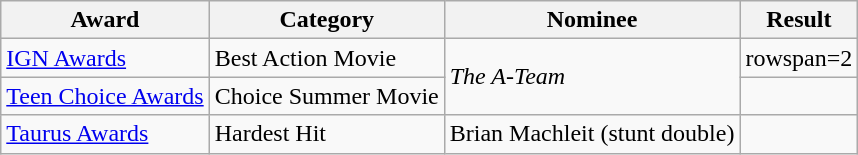<table class="wikitable">
<tr>
<th>Award</th>
<th>Category</th>
<th>Nominee</th>
<th>Result</th>
</tr>
<tr>
<td><a href='#'>IGN Awards</a></td>
<td>Best Action Movie</td>
<td rowspan=2><em>The A-Team</em></td>
<td>rowspan=2 </td>
</tr>
<tr>
<td><a href='#'>Teen Choice Awards</a></td>
<td>Choice Summer Movie</td>
</tr>
<tr>
<td><a href='#'>Taurus Awards</a></td>
<td>Hardest Hit</td>
<td>Brian Machleit (stunt double)</td>
<td></td>
</tr>
</table>
